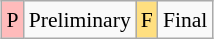<table class="wikitable" style="margin:0.5em auto; font-size:90%; line-height:1.25em; text-align:center;">
<tr>
<td style="background-color:#FFBBBB;">P</td>
<td>Preliminary</td>
<td style="background-color:#FFDF80;">F</td>
<td>Final</td>
</tr>
</table>
